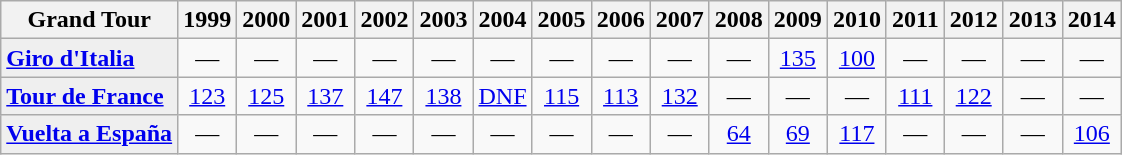<table class="wikitable plainrowheaders">
<tr>
<th>Grand Tour</th>
<th scope="col">1999</th>
<th scope="col">2000</th>
<th scope="col">2001</th>
<th scope="col">2002</th>
<th scope="col">2003</th>
<th scope="col">2004</th>
<th scope="col">2005</th>
<th scope="col">2006</th>
<th scope="col">2007</th>
<th scope="col">2008</th>
<th scope="col">2009</th>
<th scope="col">2010</th>
<th scope="col">2011</th>
<th scope="col">2012</th>
<th scope="col">2013</th>
<th scope="col">2014</th>
</tr>
<tr style="text-align:center;">
<td style="text-align:left; background:#efefef;"> <strong><a href='#'>Giro d'Italia</a></strong></td>
<td>—</td>
<td>—</td>
<td>—</td>
<td>—</td>
<td>—</td>
<td>—</td>
<td>—</td>
<td>—</td>
<td>—</td>
<td>—</td>
<td><a href='#'>135</a></td>
<td><a href='#'>100</a></td>
<td>—</td>
<td>—</td>
<td>—</td>
<td>—</td>
</tr>
<tr style="text-align:center;">
<td style="text-align:left; background:#efefef;"> <strong><a href='#'>Tour de France</a></strong></td>
<td><a href='#'>123</a></td>
<td><a href='#'>125</a></td>
<td><a href='#'>137</a></td>
<td><a href='#'>147</a></td>
<td><a href='#'>138</a></td>
<td><a href='#'>DNF</a></td>
<td><a href='#'>115</a></td>
<td><a href='#'>113</a></td>
<td><a href='#'>132</a></td>
<td>—</td>
<td>—</td>
<td>—</td>
<td><a href='#'>111</a></td>
<td><a href='#'>122</a></td>
<td>—</td>
<td>—</td>
</tr>
<tr style="text-align:center;">
<td style="text-align:left; background:#efefef;"> <strong><a href='#'>Vuelta a España</a></strong></td>
<td>—</td>
<td>—</td>
<td>—</td>
<td>—</td>
<td>—</td>
<td>—</td>
<td>—</td>
<td>—</td>
<td>—</td>
<td><a href='#'>64</a></td>
<td><a href='#'>69</a></td>
<td><a href='#'>117</a></td>
<td>—</td>
<td>—</td>
<td>—</td>
<td><a href='#'>106</a></td>
</tr>
</table>
